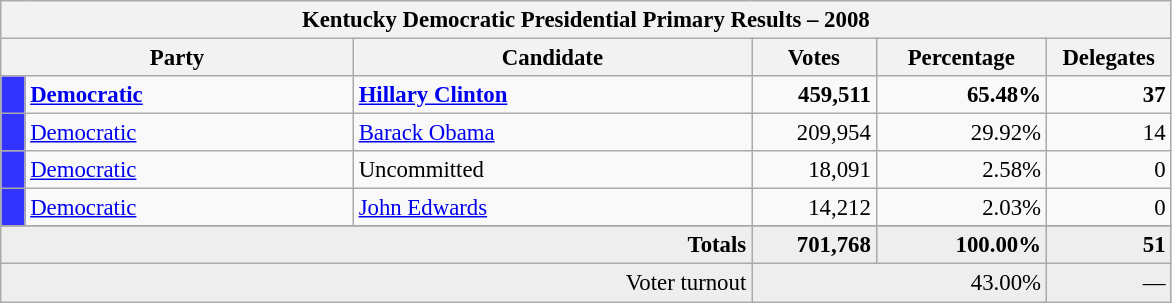<table class="wikitable" style="font-size:95%;">
<tr>
<th colspan="7">Kentucky Democratic Presidential Primary Results – 2008</th>
</tr>
<tr>
<th colspan="2" style="width: 15em">Party</th>
<th style="width: 17em">Candidate</th>
<th style="width: 5em">Votes</th>
<th style="width: 7em">Percentage</th>
<th style="width: 5em">Delegates</th>
</tr>
<tr>
<th style="background-color:#3333FF; width: 3px"></th>
<td style="width: 130px"><strong><a href='#'>Democratic</a></strong></td>
<td><strong><a href='#'>Hillary Clinton</a></strong></td>
<td align="right"><strong>459,511</strong></td>
<td align="right"><strong>65.48%</strong></td>
<td align="right"><strong>37</strong></td>
</tr>
<tr>
<th style="background-color:#3333FF; width: 3px"></th>
<td style="width: 130px"><a href='#'>Democratic</a></td>
<td><a href='#'>Barack Obama</a></td>
<td align="right">209,954</td>
<td align="right">29.92%</td>
<td align="right">14</td>
</tr>
<tr>
<th style="background-color:#3333FF; width: 3px"></th>
<td style="width: 130px"><a href='#'>Democratic</a></td>
<td>Uncommitted</td>
<td align="right">18,091</td>
<td align="right">2.58%</td>
<td align="right">0</td>
</tr>
<tr>
<th style="background-color:#3333FF; width: 3px"></th>
<td style="width: 130px"><a href='#'>Democratic</a></td>
<td><a href='#'>John Edwards</a></td>
<td align="right">14,212</td>
<td align="right">2.03%</td>
<td align="right">0</td>
</tr>
<tr>
</tr>
<tr bgcolor="#EEEEEE">
<td colspan="3" align="right"><strong>Totals</strong></td>
<td align="right"><strong>701,768</strong></td>
<td align="right"><strong>100.00%</strong></td>
<td align="right"><strong>51</strong></td>
</tr>
<tr bgcolor="#EEEEEE">
<td colspan="3" align="right">Voter turnout</td>
<td colspan="2" align="right">43.00%</td>
<td align="right">—</td>
</tr>
</table>
